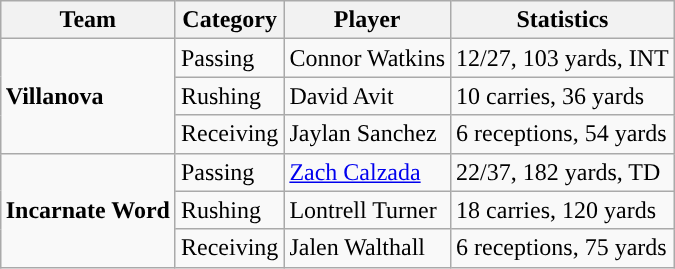<table class="wikitable" style="float: right;">
<tr>
<th>Team</th>
<th>Category</th>
<th>Player</th>
<th>Statistics</th>
</tr>
<tr>
<td rowspan=3><strong>Villanova</strong></td>
<td>Passing</td>
<td>Connor Watkins</td>
<td>12/27, 103 yards, INT</td>
</tr>
<tr>
<td>Rushing</td>
<td>David Avit</td>
<td>10 carries, 36 yards</td>
</tr>
<tr>
<td>Receiving</td>
<td>Jaylan Sanchez</td>
<td>6 receptions, 54 yards</td>
</tr>
<tr>
<td rowspan=3><strong>Incarnate Word</strong></td>
<td>Passing</td>
<td><a href='#'>Zach Calzada</a></td>
<td>22/37, 182 yards, TD</td>
</tr>
<tr>
<td>Rushing</td>
<td>Lontrell Turner</td>
<td>18 carries, 120 yards</td>
</tr>
<tr>
<td>Receiving</td>
<td>Jalen Walthall</td>
<td>6 receptions, 75 yards</td>
</tr>
</table>
